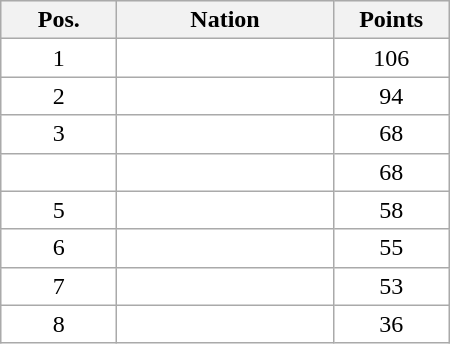<table class="wikitable gauche" cellspacing="1" style="width:300px;">
<tr style="text-align:center; background:#efefef;">
<th style="width:70px;">Pos.</th>
<th>Nation</th>
<th style="width:70px;">Points</th>
</tr>
<tr style="vertical-align:top; text-align:center; background:#fff;">
<td>1</td>
<td style="text-align:left;"></td>
<td>106</td>
</tr>
<tr style="vertical-align:top; text-align:center; background:#fff;">
<td>2</td>
<td style="text-align:left;"></td>
<td>94</td>
</tr>
<tr style="vertical-align:top; text-align:center; background:#fff;">
<td>3</td>
<td style="text-align:left;"></td>
<td>68</td>
</tr>
<tr style="vertical-align:top; text-align:center; background:#fff;">
<td></td>
<td style="text-align:left;"></td>
<td>68</td>
</tr>
<tr style="vertical-align:top; text-align:center; background:#fff;">
<td>5</td>
<td style="text-align:left;"></td>
<td>58</td>
</tr>
<tr style="vertical-align:top; text-align:center; background:#fff;">
<td>6</td>
<td style="text-align:left;"></td>
<td>55</td>
</tr>
<tr style="vertical-align:top; text-align:center; background:#fff;">
<td>7</td>
<td style="text-align:left;"></td>
<td>53</td>
</tr>
<tr style="vertical-align:top; text-align:center; background:#fff;">
<td>8</td>
<td style="text-align:left;"></td>
<td>36</td>
</tr>
</table>
